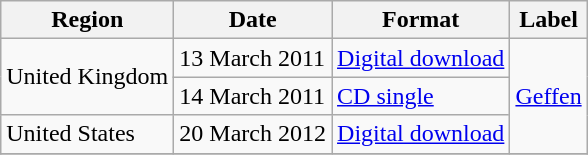<table class="wikitable">
<tr>
<th scope="col">Region</th>
<th scope="col">Date</th>
<th scope="col">Format</th>
<th scope="col">Label</th>
</tr>
<tr>
<td rowspan="2">United Kingdom</td>
<td>13 March 2011</td>
<td><a href='#'>Digital download</a></td>
<td rowspan="3"><a href='#'>Geffen</a></td>
</tr>
<tr>
<td>14 March 2011</td>
<td><a href='#'>CD single</a></td>
</tr>
<tr>
<td>United States</td>
<td>20 March 2012</td>
<td><a href='#'>Digital download</a></td>
</tr>
<tr>
</tr>
</table>
